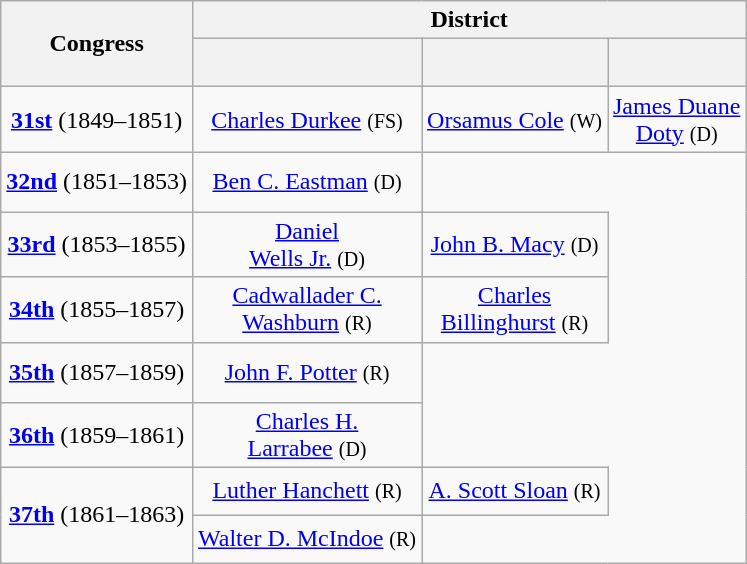<table class=wikitable style="text-align:center">
<tr>
<th rowspan="2">Congress</th>
<th colspan=3>District</th>
</tr>
<tr style="height:2em">
<th></th>
<th></th>
<th></th>
</tr>
<tr style="height:2.5em">
<td><strong><a href='#'>31st</a></strong> (1849–1851)</td>
<td><a href='#'>Charles Durkee</a> <small>(FS)</small></td>
<td><a href='#'>Orsamus Cole</a> <small>(W)</small></td>
<td><a href='#'>James Duane<br>Doty</a> <small>(D)</small></td>
</tr>
<tr style="height:2.5em">
<td><strong><a href='#'>32nd</a></strong> (1851–1853)</td>
<td><a href='#'>Ben C. Eastman</a> <small>(D)</small></td>
</tr>
<tr style="height:2.5em">
<td><strong><a href='#'>33rd</a></strong> (1853–1855)</td>
<td><a href='#'>Daniel<br>Wells Jr.</a> <small>(D)</small></td>
<td><a href='#'>John B. Macy</a> <small>(D)</small></td>
</tr>
<tr style="height:2.5em">
<td><strong><a href='#'>34th</a></strong> (1855–1857)</td>
<td><a href='#'>Cadwallader C.<br>Washburn</a> <small>(R)</small></td>
<td><a href='#'>Charles<br>Billinghurst</a> <small>(R)</small></td>
</tr>
<tr style="height:2.5em">
<td><strong><a href='#'>35th</a></strong> (1857–1859)</td>
<td><a href='#'>John F. Potter</a> <small>(R)</small></td>
</tr>
<tr style="height:2.5em">
<td><strong><a href='#'>36th</a></strong> (1859–1861)</td>
<td><a href='#'>Charles H.<br>Larrabee</a> <small>(D)</small></td>
</tr>
<tr style="height:2em">
<td rowspan=2><strong><a href='#'>37th</a></strong> (1861–1863)</td>
<td><a href='#'>Luther Hanchett</a> <small>(R)</small></td>
<td><a href='#'>A. Scott Sloan</a> <small>(R)</small></td>
</tr>
<tr style="height:2em">
<td><a href='#'>Walter D. McIndoe</a> <small>(R)</small></td>
</tr>
</table>
